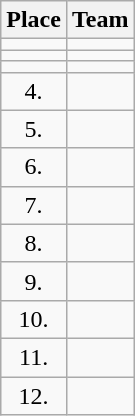<table class="wikitable">
<tr>
<th>Place</th>
<th>Team</th>
</tr>
<tr>
<td align="center"></td>
<td></td>
</tr>
<tr>
<td align="center"></td>
<td></td>
</tr>
<tr>
<td align="center"></td>
<td></td>
</tr>
<tr>
<td align="center">4.</td>
<td></td>
</tr>
<tr>
<td align="center">5.</td>
<td></td>
</tr>
<tr>
<td align="center">6.</td>
<td></td>
</tr>
<tr>
<td align="center">7.</td>
<td></td>
</tr>
<tr>
<td align="center">8.</td>
<td></td>
</tr>
<tr>
<td align="center">9.</td>
<td></td>
</tr>
<tr>
<td align="center">10.</td>
<td></td>
</tr>
<tr>
<td align="center">11.</td>
<td></td>
</tr>
<tr>
<td align="center">12.</td>
<td></td>
</tr>
</table>
